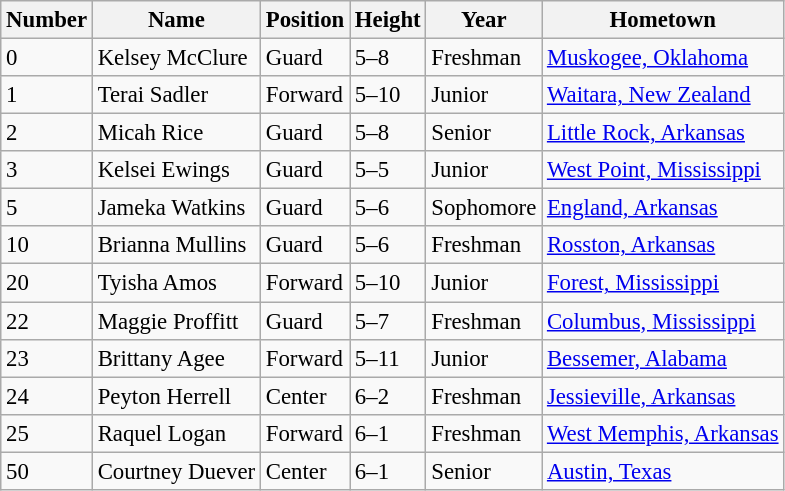<table class="wikitable" style="font-size: 95%;">
<tr>
<th>Number</th>
<th>Name</th>
<th>Position</th>
<th>Height</th>
<th>Year</th>
<th>Hometown</th>
</tr>
<tr>
<td>0</td>
<td>Kelsey McClure</td>
<td>Guard</td>
<td>5–8</td>
<td>Freshman</td>
<td><a href='#'>Muskogee, Oklahoma</a></td>
</tr>
<tr>
<td>1</td>
<td>Terai Sadler</td>
<td>Forward</td>
<td>5–10</td>
<td>Junior</td>
<td><a href='#'>Waitara, New Zealand</a></td>
</tr>
<tr>
<td>2</td>
<td>Micah Rice</td>
<td>Guard</td>
<td>5–8</td>
<td>Senior</td>
<td><a href='#'>Little Rock, Arkansas</a></td>
</tr>
<tr>
<td>3</td>
<td>Kelsei Ewings</td>
<td>Guard</td>
<td>5–5</td>
<td>Junior</td>
<td><a href='#'>West Point, Mississippi</a></td>
</tr>
<tr>
<td>5</td>
<td>Jameka Watkins</td>
<td>Guard</td>
<td>5–6</td>
<td>Sophomore</td>
<td><a href='#'>England, Arkansas</a></td>
</tr>
<tr>
<td>10</td>
<td>Brianna Mullins</td>
<td>Guard</td>
<td>5–6</td>
<td>Freshman</td>
<td><a href='#'>Rosston, Arkansas</a></td>
</tr>
<tr>
<td>20</td>
<td>Tyisha Amos</td>
<td>Forward</td>
<td>5–10</td>
<td>Junior</td>
<td><a href='#'>Forest, Mississippi</a></td>
</tr>
<tr>
<td>22</td>
<td>Maggie Proffitt</td>
<td>Guard</td>
<td>5–7</td>
<td>Freshman</td>
<td><a href='#'>Columbus, Mississippi</a></td>
</tr>
<tr>
<td>23</td>
<td>Brittany Agee</td>
<td>Forward</td>
<td>5–11</td>
<td>Junior</td>
<td><a href='#'>Bessemer, Alabama</a></td>
</tr>
<tr>
<td>24</td>
<td>Peyton Herrell</td>
<td>Center</td>
<td>6–2</td>
<td>Freshman</td>
<td><a href='#'>Jessieville, Arkansas</a></td>
</tr>
<tr>
<td>25</td>
<td>Raquel Logan</td>
<td>Forward</td>
<td>6–1</td>
<td>Freshman</td>
<td><a href='#'>West Memphis, Arkansas</a></td>
</tr>
<tr>
<td>50</td>
<td>Courtney Duever</td>
<td>Center</td>
<td>6–1</td>
<td>Senior</td>
<td><a href='#'>Austin, Texas</a></td>
</tr>
</table>
